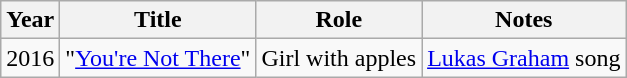<table class="wikitable">
<tr>
<th>Year</th>
<th>Title</th>
<th>Role</th>
<th>Notes</th>
</tr>
<tr>
<td>2016</td>
<td>"<a href='#'>You're Not There</a>"</td>
<td>Girl with apples</td>
<td><a href='#'>Lukas Graham</a> song</td>
</tr>
</table>
